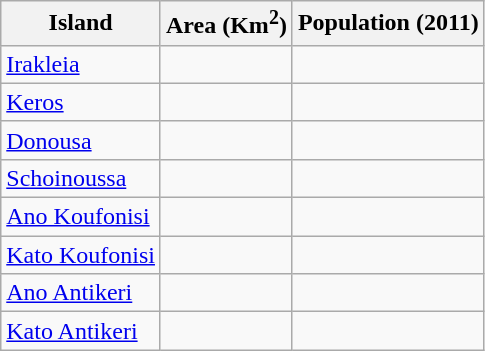<table class="wikitable">
<tr>
<th>Island</th>
<th>Area (Km<sup>2</sup>)</th>
<th>Population (2011)</th>
</tr>
<tr>
<td><a href='#'>Irakleia</a></td>
<td></td>
<td></td>
</tr>
<tr>
<td><a href='#'>Keros</a></td>
<td></td>
<td></td>
</tr>
<tr>
<td><a href='#'>Donousa</a></td>
<td></td>
<td></td>
</tr>
<tr>
<td><a href='#'>Schoinoussa</a></td>
<td></td>
<td></td>
</tr>
<tr>
<td><a href='#'>Ano Koufonisi</a></td>
<td></td>
<td></td>
</tr>
<tr>
<td><a href='#'>Kato Koufonisi</a></td>
<td></td>
<td></td>
</tr>
<tr>
<td><a href='#'>Ano Antikeri</a></td>
<td></td>
<td></td>
</tr>
<tr>
<td><a href='#'>Kato Antikeri</a></td>
<td></td>
<td></td>
</tr>
</table>
